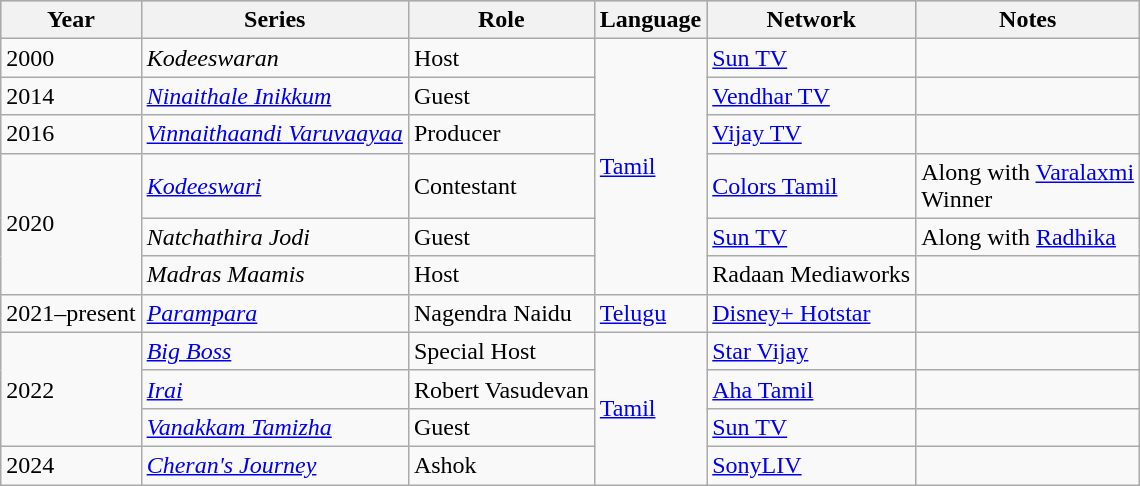<table class="wikitable sortable">
<tr style="background:#ccc; text-align:center;">
<th>Year</th>
<th>Series</th>
<th>Role</th>
<th>Language</th>
<th>Network</th>
<th class=unsortable>Notes</th>
</tr>
<tr>
<td>2000</td>
<td><em>Kodeeswaran</em></td>
<td>Host</td>
<td rowspan="6"><a href='#'>Tamil</a></td>
<td><a href='#'>Sun TV</a></td>
<td></td>
</tr>
<tr>
<td>2014</td>
<td><a href='#'><em>Ninaithale Inikkum</em></a></td>
<td>Guest</td>
<td><a href='#'>Vendhar TV</a></td>
<td></td>
</tr>
<tr>
<td>2016</td>
<td><a href='#'><em>Vinnaithaandi Varuvaayaa</em></a></td>
<td>Producer</td>
<td><a href='#'>Vijay TV</a></td>
<td></td>
</tr>
<tr>
<td rowspan="3">2020</td>
<td><em><a href='#'>Kodeeswari</a></em></td>
<td>Contestant</td>
<td><a href='#'>Colors Tamil</a></td>
<td>Along with <a href='#'>Varalaxmi</a> <br> Winner</td>
</tr>
<tr>
<td><em>Natchathira Jodi</em></td>
<td>Guest</td>
<td><a href='#'>Sun TV</a></td>
<td>Along with <a href='#'>Radhika</a></td>
</tr>
<tr>
<td><em>Madras Maamis</em></td>
<td>Host</td>
<td>Radaan Mediaworks</td>
<td></td>
</tr>
<tr>
<td>2021–present</td>
<td><a href='#'><em>Parampara</em></a></td>
<td>Nagendra Naidu</td>
<td><a href='#'>Telugu</a></td>
<td><a href='#'>Disney+ Hotstar</a></td>
<td></td>
</tr>
<tr>
<td rowspan="3">2022</td>
<td><a href='#'><em>Big Boss</em></a></td>
<td>Special Host</td>
<td rowspan="4"><a href='#'>Tamil</a></td>
<td><a href='#'>Star Vijay</a></td>
<td></td>
</tr>
<tr>
<td><a href='#'><em>Irai</em></a></td>
<td>Robert Vasudevan</td>
<td><a href='#'>Aha Tamil</a></td>
<td></td>
</tr>
<tr>
<td><em><a href='#'>Vanakkam Tamizha</a></em></td>
<td>Guest</td>
<td><a href='#'>Sun TV</a></td>
<td></td>
</tr>
<tr>
<td>2024</td>
<td><em><a href='#'>Cheran's Journey</a></em></td>
<td>Ashok</td>
<td><a href='#'>SonyLIV</a></td>
<td></td>
</tr>
</table>
